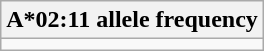<table class="wikitable collapsible collapsed">
<tr>
<th>A*02:11 allele frequency</th>
</tr>
<tr>
<td></td>
</tr>
</table>
